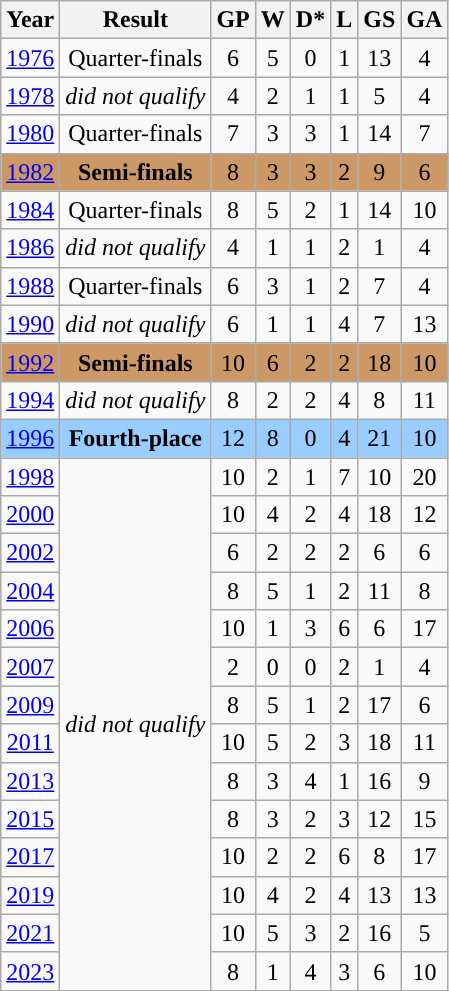<table class=wikitable style="text-align: center;">
<tr>
<th>Year</th>
<th>Result</th>
<th>GP</th>
<th>W</th>
<th>D*</th>
<th>L</th>
<th>GS</th>
<th>GA</th>
</tr>
<tr>
<td> <a href='#'>1976</a></td>
<td>Quarter-finals</td>
<td>6</td>
<td>5</td>
<td>0</td>
<td>1</td>
<td>13</td>
<td>4</td>
</tr>
<tr>
<td> <a href='#'>1978</a></td>
<td><em>did not qualify</em></td>
<td>4</td>
<td>2</td>
<td>1</td>
<td>1</td>
<td>5</td>
<td>4</td>
</tr>
<tr>
<td> <a href='#'>1980</a></td>
<td>Quarter-finals</td>
<td>7</td>
<td>3</td>
<td>3</td>
<td>1</td>
<td>14</td>
<td>7</td>
</tr>
<tr bgcolor="#cc9966">
<td> <a href='#'>1982</a></td>
<td><strong>Semi-finals</strong></td>
<td>8</td>
<td>3</td>
<td>3</td>
<td>2</td>
<td>9</td>
<td>6</td>
</tr>
<tr>
<td> <a href='#'>1984</a></td>
<td>Quarter-finals</td>
<td>8</td>
<td>5</td>
<td>2</td>
<td>1</td>
<td>14</td>
<td>10</td>
</tr>
<tr>
<td> <a href='#'>1986</a></td>
<td><em>did not qualify</em></td>
<td>4</td>
<td>1</td>
<td>1</td>
<td>2</td>
<td>1</td>
<td>4</td>
</tr>
<tr>
<td> <a href='#'>1988</a></td>
<td>Quarter-finals</td>
<td>6</td>
<td>3</td>
<td>1</td>
<td>2</td>
<td>7</td>
<td>4</td>
</tr>
<tr>
<td> <a href='#'>1990</a></td>
<td><em>did not qualify</em></td>
<td>6</td>
<td>1</td>
<td>1</td>
<td>4</td>
<td>7</td>
<td>13</td>
</tr>
<tr bgcolor="#cc9966">
<td> <a href='#'>1992</a></td>
<td><strong>Semi-finals</strong></td>
<td>10</td>
<td>6</td>
<td>2</td>
<td>2</td>
<td>18</td>
<td>10</td>
</tr>
<tr>
<td> <a href='#'>1994</a></td>
<td><em>did not qualify</em></td>
<td>8</td>
<td>2</td>
<td>2</td>
<td>4</td>
<td>8</td>
<td>11</td>
</tr>
<tr style="background:#9acdff">
<td> <a href='#'>1996</a></td>
<td><strong>Fourth-place</strong></td>
<td>12</td>
<td>8</td>
<td>0</td>
<td>4</td>
<td>21</td>
<td>10</td>
</tr>
<tr>
<td> <a href='#'>1998</a></td>
<td rowspan=14><em>did not qualify</em></td>
<td>10</td>
<td>2</td>
<td>1</td>
<td>7</td>
<td>10</td>
<td>20</td>
</tr>
<tr>
<td> <a href='#'>2000</a></td>
<td>10</td>
<td>4</td>
<td>2</td>
<td>4</td>
<td>18</td>
<td>12</td>
</tr>
<tr>
<td> <a href='#'>2002</a></td>
<td>6</td>
<td>2</td>
<td>2</td>
<td>2</td>
<td>6</td>
<td>6</td>
</tr>
<tr>
<td> <a href='#'>2004</a></td>
<td>8</td>
<td>5</td>
<td>1</td>
<td>2</td>
<td>11</td>
<td>8</td>
</tr>
<tr>
<td> <a href='#'>2006</a></td>
<td>10</td>
<td>1</td>
<td>3</td>
<td>6</td>
<td>6</td>
<td>17</td>
</tr>
<tr>
<td> <a href='#'>2007</a></td>
<td>2</td>
<td>0</td>
<td>0</td>
<td>2</td>
<td>1</td>
<td>4</td>
</tr>
<tr>
<td> <a href='#'>2009</a></td>
<td>8</td>
<td>5</td>
<td>1</td>
<td>2</td>
<td>17</td>
<td>6</td>
</tr>
<tr>
<td> <a href='#'>2011</a></td>
<td>10</td>
<td>5</td>
<td>2</td>
<td>3</td>
<td>18</td>
<td>11</td>
</tr>
<tr>
<td> <a href='#'>2013</a></td>
<td>8</td>
<td>3</td>
<td>4</td>
<td>1</td>
<td>16</td>
<td>9</td>
</tr>
<tr>
<td> <a href='#'>2015</a></td>
<td>8</td>
<td>3</td>
<td>2</td>
<td>3</td>
<td>12</td>
<td>15</td>
</tr>
<tr>
<td> <a href='#'>2017</a></td>
<td>10</td>
<td>2</td>
<td>2</td>
<td>6</td>
<td>8</td>
<td>17</td>
</tr>
<tr>
<td> <a href='#'>2019</a></td>
<td>10</td>
<td>4</td>
<td>2</td>
<td>4</td>
<td>13</td>
<td>13</td>
</tr>
<tr>
<td> <a href='#'>2021</a></td>
<td>10</td>
<td>5</td>
<td>3</td>
<td>2</td>
<td>16</td>
<td>5</td>
</tr>
<tr>
<td> <a href='#'>2023</a></td>
<td>8</td>
<td>1</td>
<td>4</td>
<td>3</td>
<td>6</td>
<td>10</td>
</tr>
<tr>
</tr>
</table>
